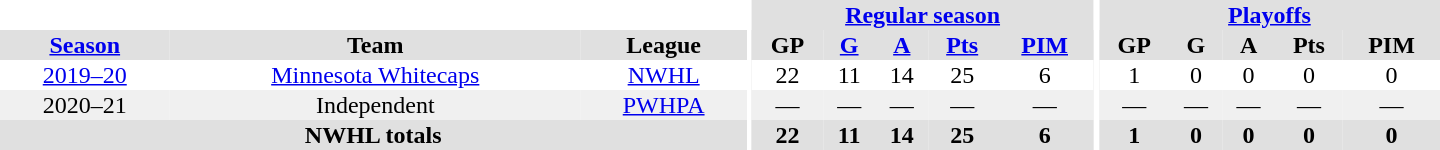<table border="0" cellpadding="1" cellspacing="0" style="text-align:center; width:60em">
<tr bgcolor="#e0e0e0">
<th colspan="3" bgcolor="#ffffff"></th>
<th rowspan="99" bgcolor="#ffffff"></th>
<th colspan="5"><a href='#'>Regular season</a></th>
<th rowspan="99" bgcolor="#ffffff"></th>
<th colspan="5"><a href='#'>Playoffs</a></th>
</tr>
<tr bgcolor="#e0e0e0">
<th><a href='#'>Season</a></th>
<th>Team</th>
<th>League</th>
<th>GP</th>
<th><a href='#'>G</a></th>
<th><a href='#'>A</a></th>
<th><a href='#'>Pts</a></th>
<th><a href='#'>PIM</a></th>
<th>GP</th>
<th>G</th>
<th>A</th>
<th>Pts</th>
<th>PIM</th>
</tr>
<tr>
<td><a href='#'>2019–20</a></td>
<td><a href='#'>Minnesota Whitecaps</a></td>
<td><a href='#'>NWHL</a></td>
<td>22</td>
<td>11</td>
<td>14</td>
<td>25</td>
<td>6</td>
<td>1</td>
<td>0</td>
<td>0</td>
<td>0</td>
<td>0</td>
</tr>
<tr bgcolor="#f0f0f0">
<td>2020–21</td>
<td>Independent</td>
<td><a href='#'>PWHPA</a></td>
<td>—</td>
<td>—</td>
<td>—</td>
<td>—</td>
<td>—</td>
<td>—</td>
<td>—</td>
<td>—</td>
<td>—</td>
<td>—</td>
</tr>
<tr bgcolor="#e0e0e0">
<th colspan="3">NWHL totals</th>
<th>22</th>
<th>11</th>
<th>14</th>
<th>25</th>
<th>6</th>
<th>1</th>
<th>0</th>
<th>0</th>
<th>0</th>
<th>0</th>
</tr>
</table>
